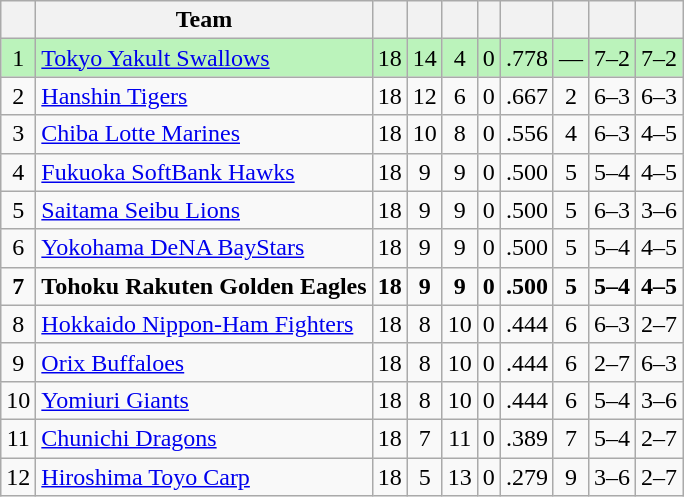<table class="wikitable plainrowheaders" style="text-align:center;">
<tr>
<th scope="col"></th>
<th scope="col">Team</th>
<th scope="col"></th>
<th scope="col"></th>
<th scope="col"></th>
<th scope="col"><a href='#'></a></th>
<th scope="col"><a href='#'></a></th>
<th scope="col"></th>
<th scope="col"></th>
<th scope="col"></th>
</tr>
<tr style="background: #BBF3BB">
<td>1</td>
<td style="text-align:left;"><a href='#'>Tokyo Yakult Swallows</a></td>
<td>18</td>
<td>14</td>
<td>4</td>
<td>0</td>
<td>.778</td>
<td>—</td>
<td>7–2</td>
<td>7–2</td>
</tr>
<tr>
<td>2</td>
<td style="text-align:left;"><a href='#'>Hanshin Tigers</a></td>
<td>18</td>
<td>12</td>
<td>6</td>
<td>0</td>
<td>.667</td>
<td>2</td>
<td>6–3</td>
<td>6–3</td>
</tr>
<tr>
<td>3</td>
<td style="text-align:left;"><a href='#'>Chiba Lotte Marines</a></td>
<td>18</td>
<td>10</td>
<td>8</td>
<td>0</td>
<td>.556</td>
<td>4</td>
<td>6–3</td>
<td>4–5</td>
</tr>
<tr>
<td>4</td>
<td style="text-align:left;"><a href='#'>Fukuoka SoftBank Hawks</a></td>
<td>18</td>
<td>9</td>
<td>9</td>
<td>0</td>
<td>.500</td>
<td>5</td>
<td>5–4</td>
<td>4–5</td>
</tr>
<tr>
<td>5</td>
<td style="text-align:left;"><a href='#'>Saitama Seibu Lions</a></td>
<td>18</td>
<td>9</td>
<td>9</td>
<td>0</td>
<td>.500</td>
<td>5</td>
<td>6–3</td>
<td>3–6</td>
</tr>
<tr>
<td>6</td>
<td style="text-align:left;"><a href='#'>Yokohama DeNA BayStars</a></td>
<td>18</td>
<td>9</td>
<td>9</td>
<td>0</td>
<td>.500</td>
<td>5</td>
<td>5–4</td>
<td>4–5</td>
</tr>
<tr>
<td><strong>7</strong></td>
<td style="text-align:left;"><strong>Tohoku Rakuten Golden Eagles</strong></td>
<td><strong>18</strong></td>
<td><strong>9</strong></td>
<td><strong>9</strong></td>
<td><strong>0</strong></td>
<td><strong>.500</strong></td>
<td><strong>5</strong></td>
<td><strong>5–4</strong></td>
<td><strong>4–5</strong></td>
</tr>
<tr>
<td>8</td>
<td style="text-align:left;"><a href='#'>Hokkaido Nippon-Ham Fighters</a></td>
<td>18</td>
<td>8</td>
<td>10</td>
<td>0</td>
<td>.444</td>
<td>6</td>
<td>6–3</td>
<td>2–7</td>
</tr>
<tr>
<td>9</td>
<td style="text-align:left;"><a href='#'>Orix Buffaloes</a></td>
<td>18</td>
<td>8</td>
<td>10</td>
<td>0</td>
<td>.444</td>
<td>6</td>
<td>2–7</td>
<td>6–3</td>
</tr>
<tr>
<td>10</td>
<td style="text-align:left;"><a href='#'>Yomiuri Giants</a></td>
<td>18</td>
<td>8</td>
<td>10</td>
<td>0</td>
<td>.444</td>
<td>6</td>
<td>5–4</td>
<td>3–6</td>
</tr>
<tr>
<td>11</td>
<td style="text-align:left;"><a href='#'>Chunichi Dragons</a></td>
<td>18</td>
<td>7</td>
<td>11</td>
<td>0</td>
<td>.389</td>
<td>7</td>
<td>5–4</td>
<td>2–7</td>
</tr>
<tr>
<td>12</td>
<td style="text-align:left;"><a href='#'>Hiroshima Toyo Carp</a></td>
<td>18</td>
<td>5</td>
<td>13</td>
<td>0</td>
<td>.279</td>
<td>9</td>
<td>3–6</td>
<td>2–7</td>
</tr>
</table>
